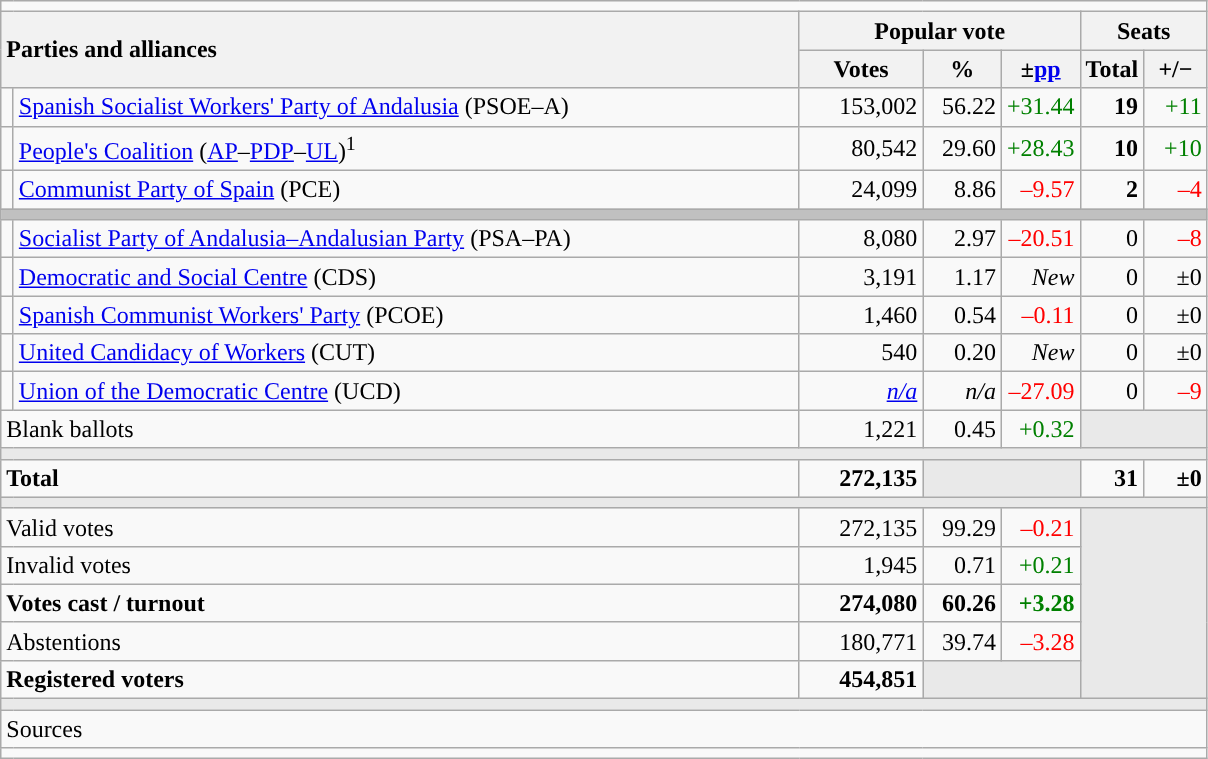<table class="wikitable" style="text-align:right;">
<tr>
<td colspan="7"></td>
</tr>
<tr>
<th style="text-align:left;" rowspan="2" colspan="2" width="525">Parties and alliances</th>
<th colspan="3">Popular vote</th>
<th colspan="2">Seats</th>
</tr>
<tr>
<th width="75">Votes</th>
<th width="45">%</th>
<th width="45">±<a href='#'>pp</a></th>
<th width="35">Total</th>
<th width="35">+/−</th>
</tr>
<tr>
<td width="1" style="color:inherit;background:"></td>
<td align="left"><a href='#'>Spanish Socialist Workers' Party of Andalusia</a> (PSOE–A)</td>
<td>153,002</td>
<td>56.22</td>
<td style="color:green;">+31.44</td>
<td><strong>19</strong></td>
<td style="color:green;">+11</td>
</tr>
<tr>
<td style="color:inherit;background:"></td>
<td align="left"><a href='#'>People's Coalition</a> (<a href='#'>AP</a>–<a href='#'>PDP</a>–<a href='#'>UL</a>)<sup>1</sup></td>
<td>80,542</td>
<td>29.60</td>
<td style="color:green;">+28.43</td>
<td><strong>10</strong></td>
<td style="color:green;">+10</td>
</tr>
<tr>
<td style="color:inherit;background:"></td>
<td align="left"><a href='#'>Communist Party of Spain</a> (PCE)</td>
<td>24,099</td>
<td>8.86</td>
<td style="color:red;">–9.57</td>
<td><strong>2</strong></td>
<td style="color:red;">–4</td>
</tr>
<tr>
<td colspan="7" bgcolor="#C0C0C0"></td>
</tr>
<tr>
<td style="color:inherit;background:"></td>
<td align="left"><a href='#'>Socialist Party of Andalusia–Andalusian Party</a> (PSA–PA)</td>
<td>8,080</td>
<td>2.97</td>
<td style="color:red;">–20.51</td>
<td>0</td>
<td style="color:red;">–8</td>
</tr>
<tr>
<td style="color:inherit;background:"></td>
<td align="left"><a href='#'>Democratic and Social Centre</a> (CDS)</td>
<td>3,191</td>
<td>1.17</td>
<td><em>New</em></td>
<td>0</td>
<td>±0</td>
</tr>
<tr>
<td style="color:inherit;background:"></td>
<td align="left"><a href='#'>Spanish Communist Workers' Party</a> (PCOE)</td>
<td>1,460</td>
<td>0.54</td>
<td style="color:red;">–0.11</td>
<td>0</td>
<td>±0</td>
</tr>
<tr>
<td style="color:inherit;background:"></td>
<td align="left"><a href='#'>United Candidacy of Workers</a> (CUT)</td>
<td>540</td>
<td>0.20</td>
<td><em>New</em></td>
<td>0</td>
<td>±0</td>
</tr>
<tr>
<td style="color:inherit;background:"></td>
<td align="left"><a href='#'>Union of the Democratic Centre</a> (UCD)</td>
<td><em><a href='#'>n/a</a></em></td>
<td><em>n/a</em></td>
<td style="color:red;">–27.09</td>
<td>0</td>
<td style="color:red;">–9</td>
</tr>
<tr>
<td align="left" colspan="2">Blank ballots</td>
<td>1,221</td>
<td>0.45</td>
<td style="color:green;">+0.32</td>
<td bgcolor="#E9E9E9" colspan="2"></td>
</tr>
<tr>
<td colspan="7" bgcolor="#E9E9E9"></td>
</tr>
<tr style="font-weight:bold;">
<td align="left" colspan="2">Total</td>
<td>272,135</td>
<td bgcolor="#E9E9E9" colspan="2"></td>
<td>31</td>
<td>±0</td>
</tr>
<tr>
<td colspan="7" bgcolor="#E9E9E9"></td>
</tr>
<tr>
<td align="left" colspan="2">Valid votes</td>
<td>272,135</td>
<td>99.29</td>
<td style="color:red;">–0.21</td>
<td bgcolor="#E9E9E9" colspan="2" rowspan="5"></td>
</tr>
<tr>
<td align="left" colspan="2">Invalid votes</td>
<td>1,945</td>
<td>0.71</td>
<td style="color:green;">+0.21</td>
</tr>
<tr style="font-weight:bold;">
<td align="left" colspan="2">Votes cast / turnout</td>
<td>274,080</td>
<td>60.26</td>
<td style="color:green;">+3.28</td>
</tr>
<tr>
<td align="left" colspan="2">Abstentions</td>
<td>180,771</td>
<td>39.74</td>
<td style="color:red;">–3.28</td>
</tr>
<tr style="font-weight:bold;">
<td align="left" colspan="2">Registered voters</td>
<td>454,851</td>
<td bgcolor="#E9E9E9" colspan="2"></td>
</tr>
<tr>
<td colspan="7" bgcolor="#E9E9E9"></td>
</tr>
<tr>
<td align="left" colspan="7">Sources</td>
</tr>
<tr>
<td colspan="7" style="text-align:left; max-width:790px;"></td>
</tr>
</table>
